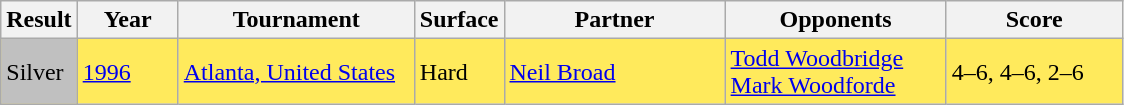<table class="sortable wikitable">
<tr>
<th style="width:40px">Result</th>
<th style="width:60px">Year</th>
<th style="width:150px">Tournament</th>
<th style="width:50px">Surface</th>
<th style="width:140px">Partner</th>
<th style="width:140px">Opponents</th>
<th style="width:110px" class="unsortable">Score</th>
</tr>
<tr style="background:#FFEA5C">
<td bgcolor=silver>Silver</td>
<td><a href='#'>1996</a></td>
<td><a href='#'>Atlanta, United States</a></td>
<td>Hard</td>
<td> <a href='#'>Neil Broad</a></td>
<td> <a href='#'>Todd Woodbridge</a><br> <a href='#'>Mark Woodforde</a></td>
<td>4–6, 4–6, 2–6</td>
</tr>
</table>
